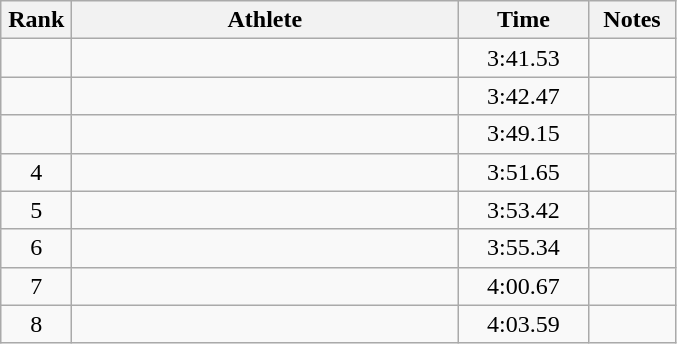<table class="wikitable" style="text-align:center">
<tr>
<th width=40>Rank</th>
<th width=250>Athlete</th>
<th width=80>Time</th>
<th width=50>Notes</th>
</tr>
<tr>
<td></td>
<td align=left></td>
<td>3:41.53</td>
<td></td>
</tr>
<tr>
<td></td>
<td align=left></td>
<td>3:42.47</td>
<td></td>
</tr>
<tr>
<td></td>
<td align=left></td>
<td>3:49.15</td>
<td></td>
</tr>
<tr>
<td>4</td>
<td align=left></td>
<td>3:51.65</td>
<td></td>
</tr>
<tr>
<td>5</td>
<td align=left></td>
<td>3:53.42</td>
<td></td>
</tr>
<tr>
<td>6</td>
<td align=left></td>
<td>3:55.34</td>
<td></td>
</tr>
<tr>
<td>7</td>
<td align=left></td>
<td>4:00.67</td>
<td></td>
</tr>
<tr>
<td>8</td>
<td align=left></td>
<td>4:03.59</td>
<td></td>
</tr>
</table>
